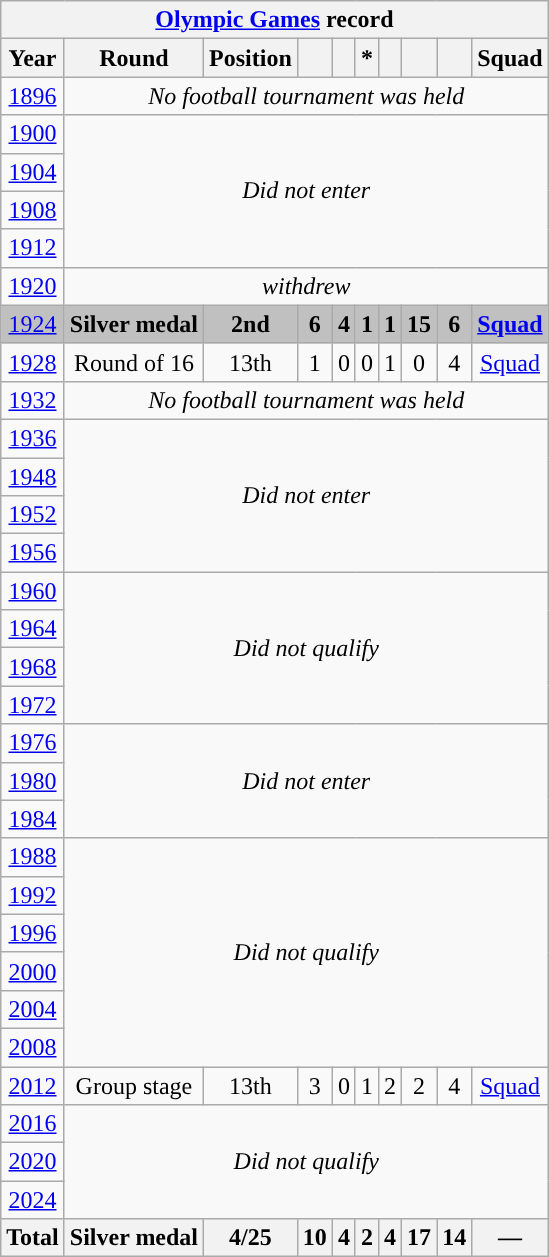<table class="wikitable" style="text-align: center;">
<tr>
<th colspan=10><a href='#'>Olympic Games</a> record</th>
</tr>
<tr>
<th>Year</th>
<th>Round</th>
<th>Position</th>
<th></th>
<th></th>
<th>*</th>
<th></th>
<th></th>
<th></th>
<th>Squad</th>
</tr>
<tr>
<td> <a href='#'>1896</a></td>
<td colspan=9><em>No football tournament was held</em></td>
</tr>
<tr>
<td> <a href='#'>1900</a></td>
<td colspan=9 rowspan=4><em>Did not enter</em></td>
</tr>
<tr>
<td> <a href='#'>1904</a></td>
</tr>
<tr>
<td> <a href='#'>1908</a></td>
</tr>
<tr>
<td> <a href='#'>1912</a></td>
</tr>
<tr>
<td> <a href='#'>1920</a></td>
<td colspan=9><em>withdrew</em></td>
</tr>
<tr style="background:silver">
<td> <a href='#'>1924</a></td>
<td><strong>Silver medal</strong></td>
<td><strong>2nd</strong></td>
<td><strong>6</strong></td>
<td><strong>4</strong></td>
<td><strong>1</strong></td>
<td><strong>1</strong></td>
<td><strong>15</strong></td>
<td><strong>6</strong></td>
<td><strong><a href='#'>Squad</a></strong></td>
</tr>
<tr>
<td> <a href='#'>1928</a></td>
<td>Round of 16</td>
<td>13th</td>
<td>1</td>
<td>0</td>
<td>0</td>
<td>1</td>
<td>0</td>
<td>4</td>
<td><a href='#'>Squad</a></td>
</tr>
<tr>
<td> <a href='#'>1932</a></td>
<td colspan=9><em>No football tournament was held</em></td>
</tr>
<tr>
<td> <a href='#'>1936</a></td>
<td colspan=9 rowspan=4><em>Did not enter</em></td>
</tr>
<tr>
<td> <a href='#'>1948</a></td>
</tr>
<tr>
<td> <a href='#'>1952</a></td>
</tr>
<tr>
<td> <a href='#'>1956</a></td>
</tr>
<tr>
<td> <a href='#'>1960</a></td>
<td colspan=9 rowspan=4><em>Did not qualify</em></td>
</tr>
<tr>
<td> <a href='#'>1964</a></td>
</tr>
<tr>
<td> <a href='#'>1968</a></td>
</tr>
<tr>
<td> <a href='#'>1972</a></td>
</tr>
<tr>
<td> <a href='#'>1976</a></td>
<td colspan=9 rowspan=3><em>Did not enter</em></td>
</tr>
<tr>
<td> <a href='#'>1980</a></td>
</tr>
<tr>
<td> <a href='#'>1984</a></td>
</tr>
<tr>
<td> <a href='#'>1988</a></td>
<td colspan=9 rowspan=6><em>Did not qualify</em></td>
</tr>
<tr>
<td> <a href='#'>1992</a></td>
</tr>
<tr>
<td> <a href='#'>1996</a></td>
</tr>
<tr>
<td> <a href='#'>2000</a></td>
</tr>
<tr>
<td> <a href='#'>2004</a></td>
</tr>
<tr>
<td> <a href='#'>2008</a></td>
</tr>
<tr>
<td> <a href='#'>2012</a></td>
<td>Group stage</td>
<td>13th</td>
<td>3</td>
<td>0</td>
<td>1</td>
<td>2</td>
<td>2</td>
<td>4</td>
<td><a href='#'>Squad</a></td>
</tr>
<tr>
<td> <a href='#'>2016</a></td>
<td colspan="9" rowspan=3><em>Did not qualify</em></td>
</tr>
<tr>
<td> <a href='#'>2020</a></td>
</tr>
<tr>
<td> <a href='#'>2024</a></td>
</tr>
<tr>
<th>Total</th>
<th>Silver medal</th>
<th>4/25</th>
<th>10</th>
<th>4</th>
<th>2</th>
<th>4</th>
<th>17</th>
<th>14</th>
<th>—</th>
</tr>
</table>
